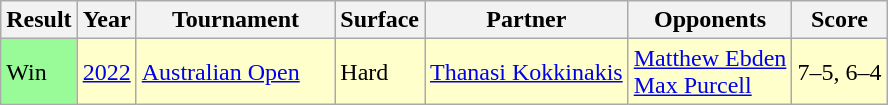<table class="sortable wikitable">
<tr>
<th>Result</th>
<th>Year</th>
<th width=125>Tournament</th>
<th>Surface</th>
<th>Partner</th>
<th>Opponents</th>
<th class=unsortable>Score</th>
</tr>
<tr style="background:#ffc;">
<td bgcolor=98fb98>Win</td>
<td><a href='#'>2022</a></td>
<td><a href='#'>Australian Open</a></td>
<td>Hard</td>
<td> <a href='#'>Thanasi Kokkinakis</a></td>
<td> <a href='#'>Matthew Ebden</a> <br> <a href='#'>Max Purcell</a></td>
<td>7–5, 6–4</td>
</tr>
</table>
